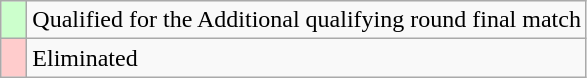<table class="wikitable">
<tr>
<td style="width:10px; background:#cfc;"></td>
<td>Qualified for the Additional qualifying round final match</td>
</tr>
<tr>
<td style="width:10px; background:#fcc;"></td>
<td>Eliminated</td>
</tr>
</table>
